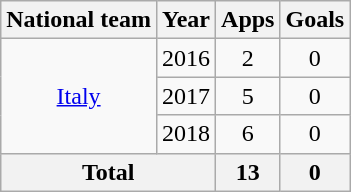<table class=wikitable style="text-align:center">
<tr>
<th>National team</th>
<th>Year</th>
<th>Apps</th>
<th>Goals</th>
</tr>
<tr>
<td rowspan="3"><a href='#'>Italy</a></td>
<td>2016</td>
<td>2</td>
<td>0</td>
</tr>
<tr>
<td>2017</td>
<td>5</td>
<td>0</td>
</tr>
<tr>
<td>2018</td>
<td>6</td>
<td>0</td>
</tr>
<tr>
<th colspan="2">Total</th>
<th>13</th>
<th>0</th>
</tr>
</table>
